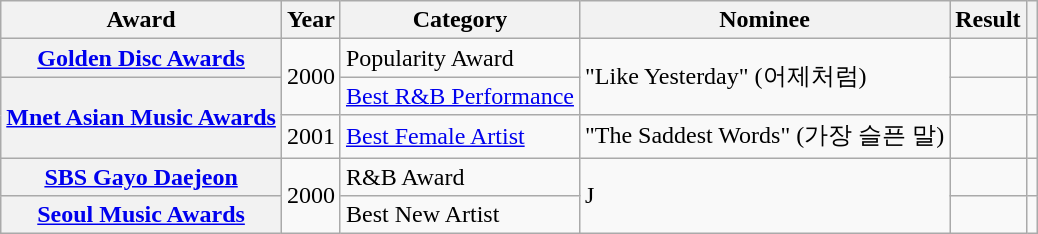<table class="wikitable sortable plainrowheaders">
<tr>
<th>Award</th>
<th>Year</th>
<th>Category</th>
<th>Nominee</th>
<th>Result</th>
<th class="unsortable"></th>
</tr>
<tr>
<th scope="row"><a href='#'>Golden Disc Awards</a></th>
<td rowspan="2">2000</td>
<td>Popularity Award</td>
<td rowspan="2">"Like Yesterday" (어제처럼)</td>
<td></td>
<td></td>
</tr>
<tr>
<th scope="row" rowspan="2"><a href='#'>Mnet Asian Music Awards</a></th>
<td><a href='#'>Best R&B Performance</a></td>
<td></td>
<td></td>
</tr>
<tr>
<td>2001</td>
<td><a href='#'>Best Female Artist</a></td>
<td>"The Saddest Words" (가장 슬픈 말)</td>
<td></td>
<td></td>
</tr>
<tr>
<th scope="row"><a href='#'>SBS Gayo Daejeon</a></th>
<td rowspan="2">2000</td>
<td>R&B Award</td>
<td rowspan="2">J</td>
<td></td>
<td></td>
</tr>
<tr>
<th scope="row"><a href='#'>Seoul Music Awards</a></th>
<td>Best New Artist</td>
<td></td>
<td></td>
</tr>
</table>
